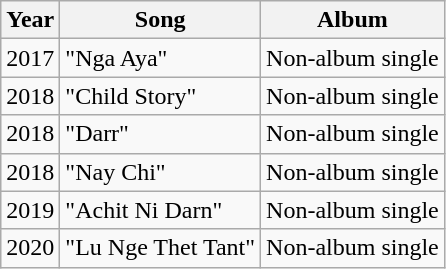<table class="wikitable mw-collapsible">
<tr>
<th>Year</th>
<th>Song</th>
<th>Album</th>
</tr>
<tr>
<td>2017</td>
<td>"Nga Aya"</td>
<td>Non-album single</td>
</tr>
<tr>
<td>2018</td>
<td>"Child Story"</td>
<td>Non-album single</td>
</tr>
<tr>
<td>2018</td>
<td>"Darr"</td>
<td>Non-album single</td>
</tr>
<tr>
<td>2018</td>
<td>"Nay Chi"</td>
<td>Non-album single</td>
</tr>
<tr>
<td>2019</td>
<td>"Achit Ni Darn"</td>
<td>Non-album single</td>
</tr>
<tr>
<td>2020</td>
<td>"Lu Nge Thet Tant"</td>
<td>Non-album single</td>
</tr>
</table>
